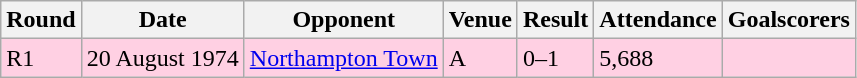<table class="wikitable">
<tr>
<th>Round</th>
<th>Date</th>
<th>Opponent</th>
<th>Venue</th>
<th>Result</th>
<th>Attendance</th>
<th>Goalscorers</th>
</tr>
<tr style="background-color: #ffd0e3;">
<td>R1</td>
<td>20 August 1974</td>
<td><a href='#'>Northampton Town</a></td>
<td>A</td>
<td>0–1</td>
<td>5,688</td>
<td></td>
</tr>
</table>
